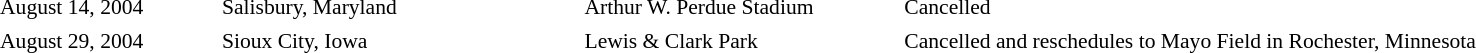<table cellpadding="2" style="border: 0px solid darkgray; font-size:90%">
<tr>
<th width="150"></th>
<th width="250"></th>
<th width="220"></th>
<th width="700"></th>
</tr>
<tr border="0">
<td>August 14, 2004</td>
<td>Salisbury, Maryland</td>
<td>Arthur W. Perdue Stadium</td>
<td>Cancelled </td>
</tr>
<tr>
<td>August 29, 2004</td>
<td>Sioux City, Iowa</td>
<td>Lewis & Clark Park</td>
<td>Cancelled and reschedules to Mayo Field in Rochester, Minnesota</td>
</tr>
</table>
